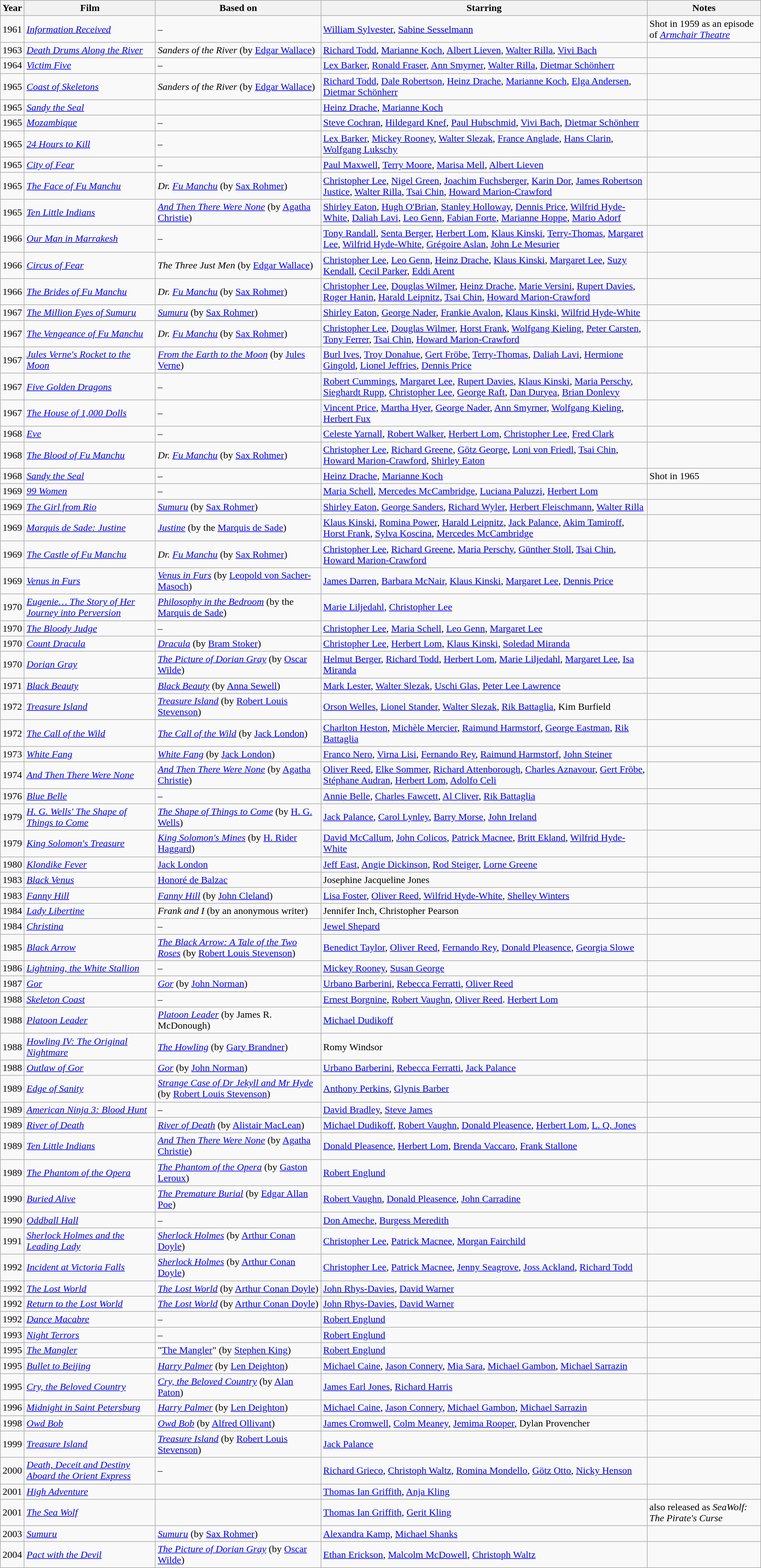<table class="wikitable sortable">
<tr>
<th>Year</th>
<th>Film</th>
<th>Based on</th>
<th>Starring</th>
<th class = "unsortable">Notes</th>
</tr>
<tr>
<td>1961</td>
<td><em><a href='#'>Information Received</a></em></td>
<td>–</td>
<td><a href='#'>William Sylvester</a>, <a href='#'>Sabine Sesselmann</a></td>
<td> Shot in 1959 as an episode of <em><a href='#'>Armchair Theatre</a></em></td>
</tr>
<tr>
<td>1963</td>
<td><em><a href='#'>Death Drums Along the River</a></em></td>
<td><em>Sanders of the River</em> (by <a href='#'>Edgar Wallace</a>)</td>
<td><a href='#'>Richard Todd</a>, <a href='#'>Marianne Koch</a>, <a href='#'>Albert Lieven</a>, <a href='#'>Walter Rilla</a>, <a href='#'>Vivi Bach</a></td>
<td></td>
</tr>
<tr>
<td>1964</td>
<td><em><a href='#'>Victim Five</a></em></td>
<td>–</td>
<td><a href='#'>Lex Barker</a>, <a href='#'>Ronald Fraser</a>, <a href='#'>Ann Smyrner</a>, <a href='#'>Walter Rilla</a>, <a href='#'>Dietmar Schönherr</a></td>
<td></td>
</tr>
<tr>
<td>1965</td>
<td><em><a href='#'>Coast of Skeletons</a></em></td>
<td><em>Sanders of the River</em> (by <a href='#'>Edgar Wallace</a>)</td>
<td><a href='#'>Richard Todd</a>, <a href='#'>Dale Robertson</a>, <a href='#'>Heinz Drache</a>, <a href='#'>Marianne Koch</a>, <a href='#'>Elga Andersen</a>, <a href='#'>Dietmar Schönherr</a></td>
<td></td>
</tr>
<tr>
<td>1965</td>
<td><em><a href='#'>Sandy the Seal</a></em></td>
<td></td>
<td><a href='#'>Heinz Drache</a>, <a href='#'>Marianne Koch</a></td>
<td></td>
</tr>
<tr>
<td>1965</td>
<td><em><a href='#'>Mozambique</a></em></td>
<td>–</td>
<td><a href='#'>Steve Cochran</a>, <a href='#'>Hildegard Knef</a>, <a href='#'>Paul Hubschmid</a>, <a href='#'>Vivi Bach</a>, <a href='#'>Dietmar Schönherr</a></td>
<td></td>
</tr>
<tr>
<td>1965</td>
<td><em><a href='#'>24 Hours to Kill</a></em></td>
<td>–</td>
<td><a href='#'>Lex Barker</a>, <a href='#'>Mickey Rooney</a>, <a href='#'>Walter Slezak</a>, <a href='#'>France Anglade</a>, <a href='#'>Hans Clarin</a>, <a href='#'>Wolfgang Lukschy</a></td>
<td></td>
</tr>
<tr>
<td>1965</td>
<td><em><a href='#'>City of Fear</a></em></td>
<td>–</td>
<td><a href='#'>Paul Maxwell</a>, <a href='#'>Terry Moore</a>, <a href='#'>Marisa Mell</a>, <a href='#'>Albert Lieven</a></td>
<td></td>
</tr>
<tr>
<td>1965</td>
<td><em><a href='#'>The Face of Fu Manchu</a></em></td>
<td><em>Dr. <a href='#'>Fu Manchu</a></em> (by <a href='#'>Sax Rohmer</a>)</td>
<td><a href='#'>Christopher Lee</a>, <a href='#'>Nigel Green</a>, <a href='#'>Joachim Fuchsberger</a>, <a href='#'>Karin Dor</a>, <a href='#'>James Robertson Justice</a>, <a href='#'>Walter Rilla</a>, <a href='#'>Tsai Chin</a>, <a href='#'>Howard Marion-Crawford</a></td>
<td></td>
</tr>
<tr>
<td>1965</td>
<td><em><a href='#'>Ten Little Indians</a></em></td>
<td><em><a href='#'>And Then There Were None</a></em> (by <a href='#'>Agatha Christie</a>)</td>
<td><a href='#'>Shirley Eaton</a>, <a href='#'>Hugh O'Brian</a>, <a href='#'>Stanley Holloway</a>, <a href='#'>Dennis Price</a>, <a href='#'>Wilfrid Hyde-White</a>, <a href='#'>Daliah Lavi</a>, <a href='#'>Leo Genn</a>, <a href='#'>Fabian Forte</a>, <a href='#'>Marianne Hoppe</a>, <a href='#'>Mario Adorf</a></td>
<td></td>
</tr>
<tr>
<td>1966</td>
<td><em><a href='#'>Our Man in Marrakesh</a></em></td>
<td>–</td>
<td><a href='#'>Tony Randall</a>, <a href='#'>Senta Berger</a>, <a href='#'>Herbert Lom</a>, <a href='#'>Klaus Kinski</a>, <a href='#'>Terry-Thomas</a>, <a href='#'>Margaret Lee</a>, <a href='#'>Wilfrid Hyde-White</a>, <a href='#'>Grégoire Aslan</a>, <a href='#'>John Le Mesurier</a></td>
<td></td>
</tr>
<tr>
<td>1966</td>
<td><em><a href='#'>Circus of Fear</a></em></td>
<td><em>The Three Just Men</em> (by <a href='#'>Edgar Wallace</a>)</td>
<td><a href='#'>Christopher Lee</a>, <a href='#'>Leo Genn</a>, <a href='#'>Heinz Drache</a>, <a href='#'>Klaus Kinski</a>, <a href='#'>Margaret Lee</a>, <a href='#'>Suzy Kendall</a>, <a href='#'>Cecil Parker</a>, <a href='#'>Eddi Arent</a></td>
<td></td>
</tr>
<tr>
<td>1966</td>
<td><em><a href='#'>The Brides of Fu Manchu</a></em></td>
<td><em>Dr. <a href='#'>Fu Manchu</a></em> (by <a href='#'>Sax Rohmer</a>)</td>
<td><a href='#'>Christopher Lee</a>, <a href='#'>Douglas Wilmer</a>, <a href='#'>Heinz Drache</a>, <a href='#'>Marie Versini</a>, <a href='#'>Rupert Davies</a>, <a href='#'>Roger Hanin</a>, <a href='#'>Harald Leipnitz</a>, <a href='#'>Tsai Chin</a>, <a href='#'>Howard Marion-Crawford</a></td>
<td></td>
</tr>
<tr>
<td>1967</td>
<td><em><a href='#'>The Million Eyes of Sumuru</a></em></td>
<td><em><a href='#'>Sumuru</a></em> (by <a href='#'>Sax Rohmer</a>)</td>
<td><a href='#'>Shirley Eaton</a>, <a href='#'>George Nader</a>, <a href='#'>Frankie Avalon</a>, <a href='#'>Klaus Kinski</a>, <a href='#'>Wilfrid Hyde-White</a></td>
<td></td>
</tr>
<tr>
<td>1967</td>
<td><em><a href='#'>The Vengeance of Fu Manchu</a></em></td>
<td><em>Dr. <a href='#'>Fu Manchu</a></em> (by <a href='#'>Sax Rohmer</a>)</td>
<td><a href='#'>Christopher Lee</a>, <a href='#'>Douglas Wilmer</a>, <a href='#'>Horst Frank</a>, <a href='#'>Wolfgang Kieling</a>, <a href='#'>Peter Carsten</a>, <a href='#'>Tony Ferrer</a>, <a href='#'>Tsai Chin</a>, <a href='#'>Howard Marion-Crawford</a></td>
<td></td>
</tr>
<tr>
<td>1967</td>
<td><em><a href='#'>Jules Verne's Rocket to the Moon</a></em></td>
<td><em><a href='#'>From the Earth to the Moon</a></em> (by <a href='#'>Jules Verne</a>)</td>
<td><a href='#'>Burl Ives</a>, <a href='#'>Troy Donahue</a>, <a href='#'>Gert Fröbe</a>, <a href='#'>Terry-Thomas</a>, <a href='#'>Daliah Lavi</a>, <a href='#'>Hermione Gingold</a>, <a href='#'>Lionel Jeffries</a>, <a href='#'>Dennis Price</a></td>
<td></td>
</tr>
<tr>
<td>1967</td>
<td><em><a href='#'>Five Golden Dragons</a></em></td>
<td>–</td>
<td><a href='#'>Robert Cummings</a>, <a href='#'>Margaret Lee</a>, <a href='#'>Rupert Davies</a>, <a href='#'>Klaus Kinski</a>, <a href='#'>Maria Perschy</a>, <a href='#'>Sieghardt Rupp</a>, <a href='#'>Christopher Lee</a>, <a href='#'>George Raft</a>, <a href='#'>Dan Duryea</a>, <a href='#'>Brian Donlevy</a></td>
<td></td>
</tr>
<tr>
<td>1967</td>
<td><em><a href='#'>The House of 1,000 Dolls</a></em></td>
<td>–</td>
<td><a href='#'>Vincent Price</a>, <a href='#'>Martha Hyer</a>, <a href='#'>George Nader</a>, <a href='#'>Ann Smyrner</a>, <a href='#'>Wolfgang Kieling</a>, <a href='#'>Herbert Fux</a></td>
<td></td>
</tr>
<tr>
<td>1968</td>
<td><em><a href='#'>Eve</a></em></td>
<td>–</td>
<td><a href='#'>Celeste Yarnall</a>, <a href='#'>Robert Walker</a>, <a href='#'>Herbert Lom</a>, <a href='#'>Christopher Lee</a>, <a href='#'>Fred Clark</a></td>
<td></td>
</tr>
<tr>
<td>1968</td>
<td><em><a href='#'>The Blood of Fu Manchu</a></em></td>
<td><em>Dr. <a href='#'>Fu Manchu</a></em> (by <a href='#'>Sax Rohmer</a>)</td>
<td><a href='#'>Christopher Lee</a>, <a href='#'>Richard Greene</a>, <a href='#'>Götz George</a>, <a href='#'>Loni von Friedl</a>, <a href='#'>Tsai Chin</a>, <a href='#'>Howard Marion-Crawford</a>, <a href='#'>Shirley Eaton</a></td>
<td></td>
</tr>
<tr>
<td>1968</td>
<td><em><a href='#'>Sandy the Seal</a></em></td>
<td>–</td>
<td><a href='#'>Heinz Drache</a>, <a href='#'>Marianne Koch</a></td>
<td>Shot in 1965</td>
</tr>
<tr>
<td>1969</td>
<td><em><a href='#'>99 Women</a></em></td>
<td>–</td>
<td><a href='#'>Maria Schell</a>, <a href='#'>Mercedes McCambridge</a>, <a href='#'>Luciana Paluzzi</a>, <a href='#'>Herbert Lom</a></td>
<td></td>
</tr>
<tr>
<td>1969</td>
<td><em><a href='#'>The Girl from Rio</a></em></td>
<td><em><a href='#'>Sumuru</a></em> (by <a href='#'>Sax Rohmer</a>)</td>
<td><a href='#'>Shirley Eaton</a>, <a href='#'>George Sanders</a>, <a href='#'>Richard Wyler</a>, <a href='#'>Herbert Fleischmann</a>, <a href='#'>Walter Rilla</a></td>
<td></td>
</tr>
<tr>
<td>1969</td>
<td><em><a href='#'>Marquis de Sade: Justine</a></em></td>
<td><em><a href='#'>Justine</a></em> (by the <a href='#'>Marquis de Sade</a>)</td>
<td><a href='#'>Klaus Kinski</a>, <a href='#'>Romina Power</a>, <a href='#'>Harald Leipnitz</a>, <a href='#'>Jack Palance</a>, <a href='#'>Akim Tamiroff</a>, <a href='#'>Horst Frank</a>, <a href='#'>Sylva Koscina</a>, <a href='#'>Mercedes McCambridge</a></td>
<td></td>
</tr>
<tr>
<td>1969</td>
<td><em><a href='#'>The Castle of Fu Manchu</a></em></td>
<td><em>Dr. <a href='#'>Fu Manchu</a></em> (by <a href='#'>Sax Rohmer</a>)</td>
<td><a href='#'>Christopher Lee</a>, <a href='#'>Richard Greene</a>, <a href='#'>Maria Perschy</a>, <a href='#'>Günther Stoll</a>, <a href='#'>Tsai Chin</a>, <a href='#'>Howard Marion-Crawford</a></td>
<td></td>
</tr>
<tr>
<td>1969</td>
<td><em><a href='#'>Venus in Furs</a></em></td>
<td><em><a href='#'>Venus in Furs</a></em> (by <a href='#'>Leopold von Sacher-Masoch</a>)</td>
<td><a href='#'>James Darren</a>, <a href='#'>Barbara McNair</a>, <a href='#'>Klaus Kinski</a>, <a href='#'>Margaret Lee</a>, <a href='#'>Dennis Price</a></td>
<td></td>
</tr>
<tr>
<td>1970</td>
<td><em><a href='#'>Eugenie… The Story of Her Journey into Perversion</a></em></td>
<td><em><a href='#'>Philosophy in the Bedroom</a></em> (by the <a href='#'>Marquis de Sade</a>)</td>
<td><a href='#'>Marie Liljedahl</a>, <a href='#'>Christopher Lee</a></td>
<td></td>
</tr>
<tr>
<td>1970</td>
<td><em><a href='#'>The Bloody Judge</a></em></td>
<td>–</td>
<td><a href='#'>Christopher Lee</a>, <a href='#'>Maria Schell</a>, <a href='#'>Leo Genn</a>, <a href='#'>Margaret Lee</a></td>
<td></td>
</tr>
<tr>
<td>1970</td>
<td><em><a href='#'>Count Dracula</a></em></td>
<td><em><a href='#'>Dracula</a></em> (by <a href='#'>Bram Stoker</a>)</td>
<td><a href='#'>Christopher Lee</a>, <a href='#'>Herbert Lom</a>, <a href='#'>Klaus Kinski</a>, <a href='#'>Soledad Miranda</a></td>
<td></td>
</tr>
<tr>
<td>1970</td>
<td><em><a href='#'>Dorian Gray</a></em></td>
<td><em><a href='#'>The Picture of Dorian Gray</a></em> (by <a href='#'>Oscar Wilde</a>)</td>
<td><a href='#'>Helmut Berger</a>, <a href='#'>Richard Todd</a>, <a href='#'>Herbert Lom</a>, <a href='#'>Marie Liljedahl</a>, <a href='#'>Margaret Lee</a>, <a href='#'>Isa Miranda</a></td>
<td></td>
</tr>
<tr>
<td>1971</td>
<td><em><a href='#'>Black Beauty</a></em></td>
<td><em><a href='#'>Black Beauty</a></em> (by <a href='#'>Anna Sewell</a>)</td>
<td><a href='#'>Mark Lester</a>, <a href='#'>Walter Slezak</a>, <a href='#'>Uschi Glas</a>, <a href='#'>Peter Lee Lawrence</a></td>
<td></td>
</tr>
<tr>
<td>1972</td>
<td><em><a href='#'>Treasure Island</a></em></td>
<td><em><a href='#'>Treasure Island</a></em> (by <a href='#'>Robert Louis Stevenson</a>)</td>
<td><a href='#'>Orson Welles</a>, <a href='#'>Lionel Stander</a>, <a href='#'>Walter Slezak</a>, <a href='#'>Rik Battaglia</a>, Kim Burfield</td>
<td></td>
</tr>
<tr>
<td>1972</td>
<td><em><a href='#'>The Call of the Wild</a></em></td>
<td><em><a href='#'>The Call of the Wild</a></em> (by <a href='#'>Jack London</a>)</td>
<td><a href='#'>Charlton Heston</a>, <a href='#'>Michèle Mercier</a>, <a href='#'>Raimund Harmstorf</a>, <a href='#'>George Eastman</a>, <a href='#'>Rik Battaglia</a></td>
<td></td>
</tr>
<tr>
<td>1973</td>
<td><em><a href='#'>White Fang</a></em></td>
<td><em><a href='#'>White Fang</a></em> (by <a href='#'>Jack London</a>)</td>
<td><a href='#'>Franco Nero</a>, <a href='#'>Virna Lisi</a>, <a href='#'>Fernando Rey</a>, <a href='#'>Raimund Harmstorf</a>, <a href='#'>John Steiner</a></td>
<td></td>
</tr>
<tr>
<td>1974</td>
<td><em><a href='#'>And Then There Were None</a></em></td>
<td><em><a href='#'>And Then There Were None</a></em> (by <a href='#'>Agatha Christie</a>)</td>
<td><a href='#'>Oliver Reed</a>, <a href='#'>Elke Sommer</a>, <a href='#'>Richard Attenborough</a>, <a href='#'>Charles Aznavour</a>, <a href='#'>Gert Fröbe</a>, <a href='#'>Stéphane Audran</a>, <a href='#'>Herbert Lom</a>, <a href='#'>Adolfo Celi</a></td>
<td></td>
</tr>
<tr>
<td>1976</td>
<td><em><a href='#'>Blue Belle</a></em></td>
<td>–</td>
<td><a href='#'>Annie Belle</a>, <a href='#'>Charles Fawcett</a>, <a href='#'>Al Cliver</a>, <a href='#'>Rik Battaglia</a></td>
<td></td>
</tr>
<tr>
<td>1979</td>
<td><em><a href='#'>H. G. Wells' The Shape of Things to Come</a></em></td>
<td><em><a href='#'>The Shape of Things to Come</a></em> (by <a href='#'>H. G. Wells</a>)</td>
<td><a href='#'>Jack Palance</a>, <a href='#'>Carol Lynley</a>, <a href='#'>Barry Morse</a>, <a href='#'>John Ireland</a></td>
<td></td>
</tr>
<tr>
<td>1979</td>
<td><em><a href='#'>King Solomon's Treasure</a></em></td>
<td><em><a href='#'>King Solomon's Mines</a></em> (by <a href='#'>H. Rider Haggard</a>)</td>
<td><a href='#'>David McCallum</a>, <a href='#'>John Colicos</a>, <a href='#'>Patrick Macnee</a>, <a href='#'>Britt Ekland</a>, <a href='#'>Wilfrid Hyde-White</a></td>
<td></td>
</tr>
<tr>
<td>1980</td>
<td><em><a href='#'>Klondike Fever</a></em></td>
<td><a href='#'>Jack London</a></td>
<td><a href='#'>Jeff East</a>, <a href='#'>Angie Dickinson</a>, <a href='#'>Rod Steiger</a>, <a href='#'>Lorne Greene</a></td>
<td></td>
</tr>
<tr>
<td>1983</td>
<td><em><a href='#'>Black Venus</a></em></td>
<td><a href='#'>Honoré de Balzac</a></td>
<td>Josephine Jacqueline Jones</td>
<td></td>
</tr>
<tr>
<td>1983</td>
<td><em><a href='#'>Fanny Hill</a></em></td>
<td><em><a href='#'>Fanny Hill</a></em> (by <a href='#'>John Cleland</a>)</td>
<td><a href='#'>Lisa Foster</a>, <a href='#'>Oliver Reed</a>, <a href='#'>Wilfrid Hyde-White</a>, <a href='#'>Shelley Winters</a></td>
<td></td>
</tr>
<tr>
<td>1984</td>
<td><em><a href='#'>Lady Libertine</a></em></td>
<td><em>Frank and I</em> (by an anonymous writer)</td>
<td>Jennifer Inch, Christopher Pearson</td>
<td></td>
</tr>
<tr>
<td>1984</td>
<td><em><a href='#'>Christina</a></em></td>
<td>–</td>
<td><a href='#'>Jewel Shepard</a></td>
<td></td>
</tr>
<tr>
<td>1985</td>
<td><em><a href='#'>Black Arrow</a></em></td>
<td><em><a href='#'>The Black Arrow: A Tale of the Two Roses</a></em> (by <a href='#'>Robert Louis Stevenson</a>)</td>
<td><a href='#'>Benedict Taylor</a>, <a href='#'>Oliver Reed</a>, <a href='#'>Fernando Rey</a>, <a href='#'>Donald Pleasence</a>, <a href='#'>Georgia Slowe</a></td>
<td></td>
</tr>
<tr>
<td>1986</td>
<td><em><a href='#'>Lightning, the White Stallion</a></em></td>
<td>–</td>
<td><a href='#'>Mickey Rooney</a>, <a href='#'>Susan George</a></td>
<td></td>
</tr>
<tr>
<td>1987</td>
<td><em><a href='#'>Gor</a></em></td>
<td><em><a href='#'>Gor</a></em> (by <a href='#'>John Norman</a>)</td>
<td><a href='#'>Urbano Barberini</a>, <a href='#'>Rebecca Ferratti</a>, <a href='#'>Oliver Reed</a></td>
<td></td>
</tr>
<tr>
<td>1988</td>
<td><em><a href='#'>Skeleton Coast</a></em></td>
<td>–</td>
<td><a href='#'>Ernest Borgnine</a>, <a href='#'>Robert Vaughn</a>, <a href='#'>Oliver Reed</a>. <a href='#'>Herbert Lom</a></td>
<td></td>
</tr>
<tr>
<td>1988</td>
<td><em><a href='#'>Platoon Leader</a></em></td>
<td><em><a href='#'>Platoon Leader</a></em> (by James R. McDonough)</td>
<td><a href='#'>Michael Dudikoff</a></td>
<td></td>
</tr>
<tr>
<td>1988</td>
<td><em><a href='#'>Howling IV: The Original Nightmare</a></em></td>
<td><em><a href='#'>The Howling</a></em> (by <a href='#'>Gary Brandner</a>)</td>
<td>Romy Windsor</td>
<td></td>
</tr>
<tr>
<td>1988</td>
<td><em><a href='#'>Outlaw of Gor</a></em></td>
<td><em><a href='#'>Gor</a></em> (by <a href='#'>John Norman</a>)</td>
<td><a href='#'>Urbano Barberini</a>, <a href='#'>Rebecca Ferratti</a>, <a href='#'>Jack Palance</a></td>
<td></td>
</tr>
<tr>
<td>1989</td>
<td><em><a href='#'>Edge of Sanity</a></em></td>
<td><em><a href='#'>Strange Case of Dr Jekyll and Mr Hyde</a></em> (by <a href='#'>Robert Louis Stevenson</a>)</td>
<td><a href='#'>Anthony Perkins</a>, <a href='#'>Glynis Barber</a></td>
<td></td>
</tr>
<tr>
<td>1989</td>
<td><em><a href='#'>American Ninja 3: Blood Hunt</a></em></td>
<td>–</td>
<td><a href='#'>David Bradley</a>, <a href='#'>Steve James</a></td>
<td></td>
</tr>
<tr>
<td>1989</td>
<td><em><a href='#'>River of Death</a></em></td>
<td><em><a href='#'>River of Death</a></em> (by <a href='#'>Alistair MacLean</a>)</td>
<td><a href='#'>Michael Dudikoff</a>, <a href='#'>Robert Vaughn</a>, <a href='#'>Donald Pleasence</a>, <a href='#'>Herbert Lom</a>, <a href='#'>L. Q. Jones</a></td>
<td></td>
</tr>
<tr>
<td>1989</td>
<td><em><a href='#'>Ten Little Indians</a></em></td>
<td><em><a href='#'>And Then There Were None</a></em> (by <a href='#'>Agatha Christie</a>)</td>
<td><a href='#'>Donald Pleasence</a>, <a href='#'>Herbert Lom</a>, <a href='#'>Brenda Vaccaro</a>, <a href='#'>Frank Stallone</a></td>
<td></td>
</tr>
<tr>
<td>1989</td>
<td><em><a href='#'>The Phantom of the Opera</a></em></td>
<td><em><a href='#'>The Phantom of the Opera</a></em> (by <a href='#'>Gaston Leroux</a>)</td>
<td><a href='#'>Robert Englund</a></td>
<td></td>
</tr>
<tr>
<td>1990</td>
<td><em><a href='#'>Buried Alive</a></em></td>
<td><em><a href='#'>The Premature Burial</a></em> (by <a href='#'>Edgar Allan Poe</a>)</td>
<td><a href='#'>Robert Vaughn</a>, <a href='#'>Donald Pleasence</a>, <a href='#'>John Carradine</a></td>
<td></td>
</tr>
<tr>
<td>1990</td>
<td><em><a href='#'>Oddball Hall</a></em></td>
<td>–</td>
<td><a href='#'>Don Ameche</a>, <a href='#'>Burgess Meredith</a></td>
<td></td>
</tr>
<tr>
<td>1991</td>
<td><em><a href='#'>Sherlock Holmes and the Leading Lady</a></em></td>
<td><em><a href='#'>Sherlock Holmes</a></em> (by <a href='#'>Arthur Conan Doyle</a>)</td>
<td><a href='#'>Christopher Lee</a>, <a href='#'>Patrick Macnee</a>, <a href='#'>Morgan Fairchild</a></td>
<td></td>
</tr>
<tr>
<td>1992</td>
<td><em><a href='#'>Incident at Victoria Falls</a></em></td>
<td><em><a href='#'>Sherlock Holmes</a></em> (by <a href='#'>Arthur Conan Doyle</a>)</td>
<td><a href='#'>Christopher Lee</a>, <a href='#'>Patrick Macnee</a>, <a href='#'>Jenny Seagrove</a>, <a href='#'>Joss Ackland</a>, <a href='#'>Richard Todd</a></td>
<td></td>
</tr>
<tr>
<td>1992</td>
<td><em><a href='#'>The Lost World</a></em></td>
<td><em><a href='#'>The Lost World</a></em> (by <a href='#'>Arthur Conan Doyle</a>)</td>
<td><a href='#'>John Rhys-Davies</a>, <a href='#'>David Warner</a></td>
<td></td>
</tr>
<tr>
<td>1992</td>
<td><em><a href='#'>Return to the Lost World</a></em></td>
<td><em><a href='#'>The Lost World</a></em> (by <a href='#'>Arthur Conan Doyle</a>)</td>
<td><a href='#'>John Rhys-Davies</a>, <a href='#'>David Warner</a></td>
<td></td>
</tr>
<tr>
<td>1992</td>
<td><em><a href='#'>Dance Macabre</a></em></td>
<td>–</td>
<td><a href='#'>Robert Englund</a></td>
<td></td>
</tr>
<tr>
<td>1993</td>
<td><em><a href='#'>Night Terrors</a></em></td>
<td>–</td>
<td><a href='#'>Robert Englund</a></td>
<td></td>
</tr>
<tr>
<td>1995</td>
<td><em><a href='#'>The Mangler</a></em></td>
<td>"<a href='#'>The Mangler</a>" (by <a href='#'>Stephen King</a>)</td>
<td><a href='#'>Robert Englund</a></td>
<td></td>
</tr>
<tr>
<td>1995</td>
<td><em><a href='#'>Bullet to Beijing</a></em></td>
<td><em><a href='#'>Harry Palmer</a></em> (by <a href='#'>Len Deighton</a>)</td>
<td><a href='#'>Michael Caine</a>, <a href='#'>Jason Connery</a>, <a href='#'>Mia Sara</a>, <a href='#'>Michael Gambon</a>, <a href='#'>Michael Sarrazin</a></td>
<td></td>
</tr>
<tr>
<td>1995</td>
<td><em><a href='#'>Cry, the Beloved Country</a></em></td>
<td><em><a href='#'>Cry, the Beloved Country</a></em> (by <a href='#'>Alan Paton</a>)</td>
<td><a href='#'>James Earl Jones</a>, <a href='#'>Richard Harris</a></td>
<td></td>
</tr>
<tr>
<td>1996</td>
<td><em><a href='#'>Midnight in Saint Petersburg</a></em></td>
<td><em><a href='#'>Harry Palmer</a></em> (by <a href='#'>Len Deighton</a>)</td>
<td><a href='#'>Michael Caine</a>, <a href='#'>Jason Connery</a>, <a href='#'>Michael Gambon</a>, <a href='#'>Michael Sarrazin</a></td>
<td></td>
</tr>
<tr>
<td>1998</td>
<td><em><a href='#'>Owd Bob</a></em></td>
<td><em><a href='#'>Owd Bob</a></em> (by <a href='#'>Alfred Ollivant</a>)</td>
<td><a href='#'>James Cromwell</a>, <a href='#'>Colm Meaney</a>, <a href='#'>Jemima Rooper</a>, Dylan Provencher</td>
<td></td>
</tr>
<tr>
<td>1999</td>
<td><em><a href='#'>Treasure Island</a></em></td>
<td><em><a href='#'>Treasure Island</a></em> (by <a href='#'>Robert Louis Stevenson</a>)</td>
<td><a href='#'>Jack Palance</a></td>
<td></td>
</tr>
<tr>
<td>2000</td>
<td><em><a href='#'>Death, Deceit and Destiny Aboard the Orient Express</a></em></td>
<td>–</td>
<td><a href='#'>Richard Grieco</a>, <a href='#'>Christoph Waltz</a>, <a href='#'>Romina Mondello</a>, <a href='#'>Götz Otto</a>, <a href='#'>Nicky Henson</a></td>
<td></td>
</tr>
<tr>
<td>2001</td>
<td><em><a href='#'>High Adventure</a></em></td>
<td></td>
<td><a href='#'>Thomas Ian Griffith</a>, <a href='#'>Anja Kling</a></td>
<td></td>
</tr>
<tr>
<td>2001</td>
<td><em><a href='#'>The Sea Wolf</a></em></td>
<td></td>
<td><a href='#'>Thomas Ian Griffith</a>, <a href='#'>Gerit Kling</a></td>
<td>also released as <em>SeaWolf: The Pirate's Curse</em></td>
</tr>
<tr>
<td>2003</td>
<td><em><a href='#'>Sumuru</a></em></td>
<td><em><a href='#'>Sumuru</a></em> (by <a href='#'>Sax Rohmer</a>)</td>
<td><a href='#'>Alexandra Kamp</a>, <a href='#'>Michael Shanks</a></td>
<td></td>
</tr>
<tr>
<td>2004</td>
<td><em><a href='#'>Pact with the Devil</a></em></td>
<td><em><a href='#'>The Picture of Dorian Gray</a></em> (by <a href='#'>Oscar Wilde</a>)</td>
<td><a href='#'>Ethan Erickson</a>, <a href='#'>Malcolm McDowell</a>, <a href='#'>Christoph Waltz</a></td>
<td></td>
</tr>
</table>
